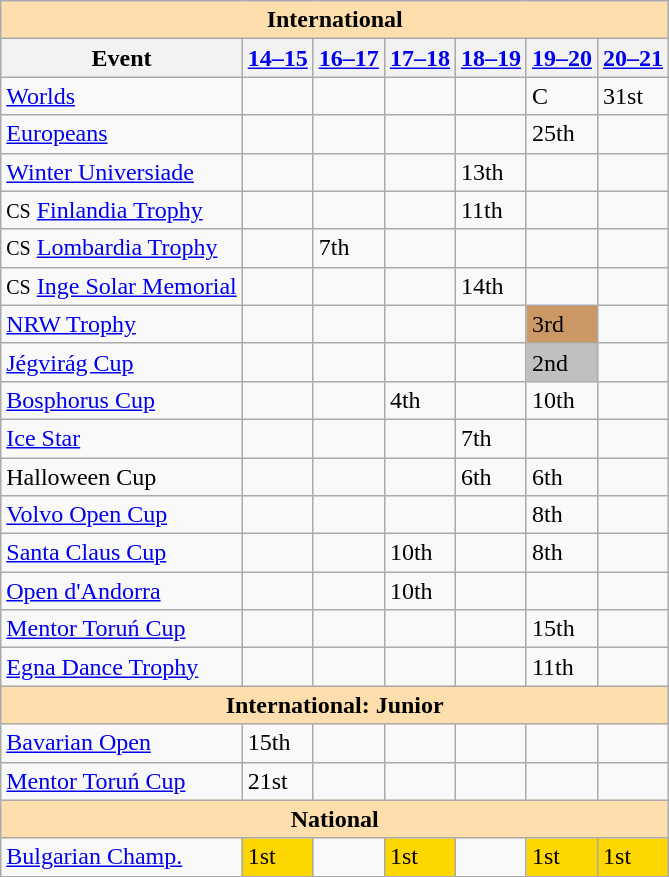<table class="wikitable">
<tr>
<th colspan="7" style="background-color: #ffdead; ">International</th>
</tr>
<tr>
<th>Event</th>
<th><a href='#'>14–15</a></th>
<th><a href='#'>16–17</a></th>
<th><a href='#'>17–18</a></th>
<th><a href='#'>18–19</a></th>
<th><a href='#'>19–20</a></th>
<th><a href='#'>20–21</a></th>
</tr>
<tr>
<td><a href='#'>Worlds</a></td>
<td></td>
<td></td>
<td></td>
<td></td>
<td>C</td>
<td>31st</td>
</tr>
<tr>
<td><a href='#'>Europeans</a></td>
<td></td>
<td></td>
<td></td>
<td></td>
<td>25th</td>
<td></td>
</tr>
<tr>
<td><a href='#'>Winter Universiade</a></td>
<td></td>
<td></td>
<td></td>
<td>13th</td>
<td></td>
<td></td>
</tr>
<tr>
<td><small>CS</small> <a href='#'>Finlandia Trophy</a></td>
<td></td>
<td></td>
<td></td>
<td>11th</td>
<td></td>
<td></td>
</tr>
<tr>
<td><small>CS</small> <a href='#'>Lombardia Trophy</a></td>
<td></td>
<td>7th</td>
<td></td>
<td></td>
<td></td>
<td></td>
</tr>
<tr>
<td><small>CS</small> <a href='#'>Inge Solar Memorial</a></td>
<td></td>
<td></td>
<td></td>
<td>14th</td>
<td></td>
<td></td>
</tr>
<tr>
<td><a href='#'>NRW Trophy</a></td>
<td></td>
<td></td>
<td></td>
<td></td>
<td bgcolor=cc9966>3rd</td>
<td></td>
</tr>
<tr>
<td><a href='#'>Jégvirág Cup</a></td>
<td></td>
<td></td>
<td></td>
<td></td>
<td bgcolor=silver>2nd</td>
<td></td>
</tr>
<tr>
<td><a href='#'>Bosphorus Cup</a></td>
<td></td>
<td></td>
<td>4th</td>
<td></td>
<td>10th</td>
<td></td>
</tr>
<tr>
<td><a href='#'>Ice Star</a></td>
<td></td>
<td></td>
<td></td>
<td>7th</td>
<td></td>
<td></td>
</tr>
<tr>
<td>Halloween Cup</td>
<td></td>
<td></td>
<td></td>
<td>6th</td>
<td>6th</td>
<td></td>
</tr>
<tr>
<td><a href='#'>Volvo Open Cup</a></td>
<td></td>
<td></td>
<td></td>
<td></td>
<td>8th</td>
<td></td>
</tr>
<tr>
<td><a href='#'>Santa Claus Cup</a></td>
<td></td>
<td></td>
<td>10th</td>
<td></td>
<td>8th</td>
<td></td>
</tr>
<tr>
<td><a href='#'>Open d'Andorra</a></td>
<td></td>
<td></td>
<td>10th</td>
<td></td>
<td></td>
<td></td>
</tr>
<tr>
<td><a href='#'>Mentor Toruń Cup</a></td>
<td></td>
<td></td>
<td></td>
<td></td>
<td>15th</td>
<td></td>
</tr>
<tr>
<td><a href='#'>Egna Dance Trophy</a></td>
<td></td>
<td></td>
<td></td>
<td></td>
<td>11th</td>
<td></td>
</tr>
<tr>
<th colspan="7" style="background-color: #ffdead; ">International: Junior</th>
</tr>
<tr>
<td><a href='#'>Bavarian Open</a></td>
<td>15th</td>
<td></td>
<td></td>
<td></td>
<td></td>
<td></td>
</tr>
<tr>
<td><a href='#'>Mentor Toruń Cup</a></td>
<td>21st</td>
<td></td>
<td></td>
<td></td>
<td></td>
<td></td>
</tr>
<tr>
<th colspan="7" style="background-color: #ffdead; ">National</th>
</tr>
<tr>
<td><a href='#'>Bulgarian Champ.</a></td>
<td bgcolor=gold>1st</td>
<td></td>
<td bgcolor=gold>1st</td>
<td></td>
<td bgcolor=gold>1st</td>
<td bgcolor=gold>1st</td>
</tr>
</table>
